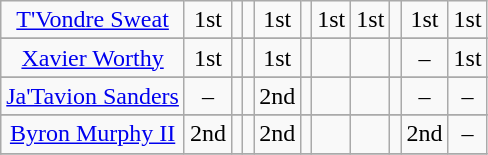<table class="wikitable sortable sortable" style="text-align: center">
<tr>
<td><a href='#'>T'Vondre Sweat</a></td>
<td>1st</td>
<td></td>
<td></td>
<td>1st</td>
<td></td>
<td>1st</td>
<td>1st</td>
<td></td>
<td>1st</td>
<td>1st</td>
</tr>
<tr>
</tr>
<tr>
<td><a href='#'>Xavier Worthy</a></td>
<td>1st</td>
<td></td>
<td></td>
<td>1st</td>
<td></td>
<td></td>
<td></td>
<td></td>
<td>–</td>
<td>1st</td>
</tr>
<tr>
</tr>
<tr>
<td><a href='#'>Ja'Tavion Sanders</a></td>
<td>–</td>
<td></td>
<td></td>
<td>2nd</td>
<td></td>
<td></td>
<td></td>
<td></td>
<td>–</td>
<td>–</td>
</tr>
<tr>
</tr>
<tr>
<td><a href='#'>Byron Murphy II</a></td>
<td>2nd</td>
<td></td>
<td></td>
<td>2nd</td>
<td></td>
<td></td>
<td></td>
<td></td>
<td>2nd</td>
<td>–</td>
</tr>
<tr>
</tr>
</table>
